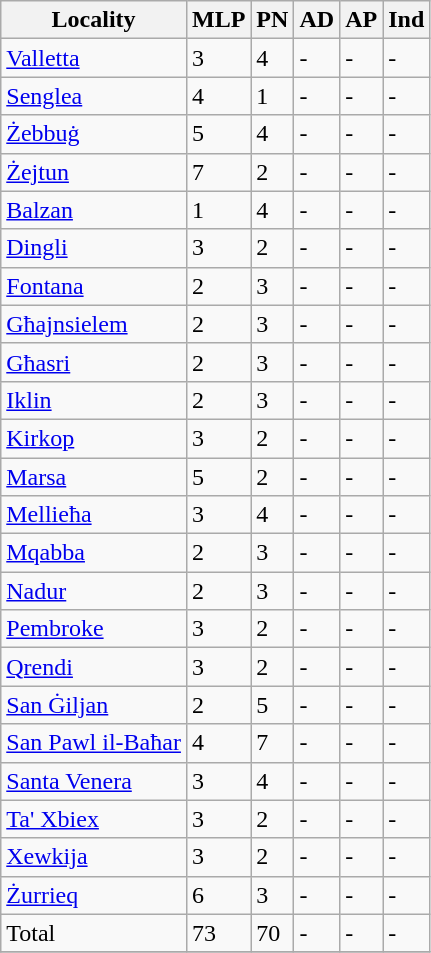<table class="wikitable">
<tr>
<th>Locality</th>
<th>MLP</th>
<th>PN</th>
<th>AD</th>
<th>AP</th>
<th>Ind</th>
</tr>
<tr>
<td><a href='#'>Valletta</a></td>
<td>3</td>
<td>4</td>
<td>-</td>
<td>-</td>
<td>-</td>
</tr>
<tr>
<td><a href='#'>Senglea</a></td>
<td>4</td>
<td>1</td>
<td>-</td>
<td>-</td>
<td>-</td>
</tr>
<tr>
<td><a href='#'>Żebbuġ</a></td>
<td>5</td>
<td>4</td>
<td>-</td>
<td>-</td>
<td>-</td>
</tr>
<tr>
<td><a href='#'>Żejtun</a></td>
<td>7</td>
<td>2</td>
<td>-</td>
<td>-</td>
<td>-</td>
</tr>
<tr>
<td><a href='#'>Balzan</a></td>
<td>1</td>
<td>4</td>
<td>-</td>
<td>-</td>
<td>-</td>
</tr>
<tr>
<td><a href='#'>Dingli</a></td>
<td>3</td>
<td>2</td>
<td>-</td>
<td>-</td>
<td>-</td>
</tr>
<tr>
<td><a href='#'>Fontana</a></td>
<td>2</td>
<td>3</td>
<td>-</td>
<td>-</td>
<td>-</td>
</tr>
<tr>
<td><a href='#'>Għajnsielem</a></td>
<td>2</td>
<td>3</td>
<td>-</td>
<td>-</td>
<td>-</td>
</tr>
<tr>
<td><a href='#'>Għasri</a></td>
<td>2</td>
<td>3</td>
<td>-</td>
<td>-</td>
<td>-</td>
</tr>
<tr>
<td><a href='#'>Iklin</a></td>
<td>2</td>
<td>3</td>
<td>-</td>
<td>-</td>
<td>-</td>
</tr>
<tr>
<td><a href='#'>Kirkop</a></td>
<td>3</td>
<td>2</td>
<td>-</td>
<td>-</td>
<td>-</td>
</tr>
<tr>
<td><a href='#'>Marsa</a></td>
<td>5</td>
<td>2</td>
<td>-</td>
<td>-</td>
<td>-</td>
</tr>
<tr>
<td><a href='#'>Mellieħa</a></td>
<td>3</td>
<td>4</td>
<td>-</td>
<td>-</td>
<td>-</td>
</tr>
<tr>
<td><a href='#'>Mqabba</a></td>
<td>2</td>
<td>3</td>
<td>-</td>
<td>-</td>
<td>-</td>
</tr>
<tr>
<td><a href='#'>Nadur</a></td>
<td>2</td>
<td>3</td>
<td>-</td>
<td>-</td>
<td>-</td>
</tr>
<tr>
<td><a href='#'>Pembroke</a></td>
<td>3</td>
<td>2</td>
<td>-</td>
<td>-</td>
<td>-</td>
</tr>
<tr>
<td><a href='#'>Qrendi</a></td>
<td>3</td>
<td>2</td>
<td>-</td>
<td>-</td>
<td>-</td>
</tr>
<tr>
<td><a href='#'>San Ġiljan</a></td>
<td>2</td>
<td>5</td>
<td>-</td>
<td>-</td>
<td>-</td>
</tr>
<tr>
<td><a href='#'>San Pawl il-Baħar</a></td>
<td>4</td>
<td>7</td>
<td>-</td>
<td>-</td>
<td>-</td>
</tr>
<tr>
<td><a href='#'>Santa Venera</a></td>
<td>3</td>
<td>4</td>
<td>-</td>
<td>-</td>
<td>-</td>
</tr>
<tr>
<td><a href='#'>Ta' Xbiex</a></td>
<td>3</td>
<td>2</td>
<td>-</td>
<td>-</td>
<td>-</td>
</tr>
<tr>
<td><a href='#'>Xewkija</a></td>
<td>3</td>
<td>2</td>
<td>-</td>
<td>-</td>
<td>-</td>
</tr>
<tr>
<td><a href='#'>Żurrieq</a></td>
<td>6</td>
<td>3</td>
<td>-</td>
<td>-</td>
<td>-</td>
</tr>
<tr>
<td>Total</td>
<td>73</td>
<td>70</td>
<td>-</td>
<td>-</td>
<td>-</td>
</tr>
<tr>
</tr>
</table>
